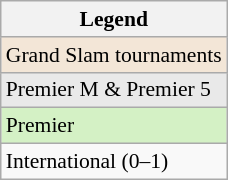<table class=wikitable style="font-size:90%">
<tr>
<th>Legend</th>
</tr>
<tr style="background:#f3e6d7;">
<td>Grand Slam tournaments</td>
</tr>
<tr style="background:#e9e9e9;">
<td>Premier M & Premier 5</td>
</tr>
<tr style="background:#d4f1c5;">
<td>Premier</td>
</tr>
<tr>
<td>International (0–1)</td>
</tr>
</table>
